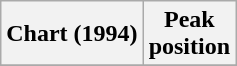<table class="wikitable sortable">
<tr>
<th>Chart (1994)</th>
<th>Peak<br>position</th>
</tr>
<tr>
</tr>
</table>
